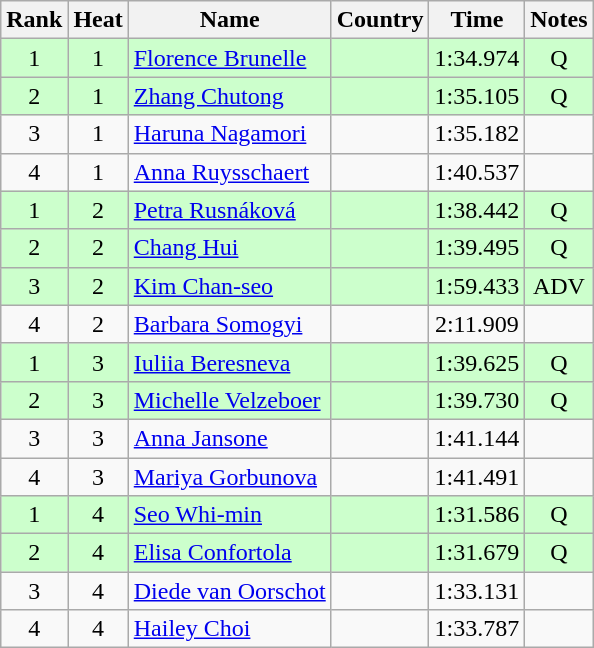<table class="wikitable sortable" style="text-align:center">
<tr>
<th>Rank</th>
<th>Heat</th>
<th>Name</th>
<th>Country</th>
<th>Time</th>
<th>Notes</th>
</tr>
<tr bgcolor=ccffcc>
<td>1</td>
<td>1</td>
<td align=left><a href='#'>Florence Brunelle</a></td>
<td align=left></td>
<td>1:34.974</td>
<td>Q</td>
</tr>
<tr bgcolor=ccffcc>
<td>2</td>
<td>1</td>
<td align=left><a href='#'>Zhang Chutong</a></td>
<td align=left></td>
<td>1:35.105</td>
<td>Q</td>
</tr>
<tr>
<td>3</td>
<td>1</td>
<td align=left><a href='#'>Haruna Nagamori</a></td>
<td align=left></td>
<td>1:35.182</td>
<td></td>
</tr>
<tr>
<td>4</td>
<td>1</td>
<td align=left><a href='#'>Anna Ruysschaert</a></td>
<td align=left></td>
<td>1:40.537</td>
<td></td>
</tr>
<tr bgcolor=ccffcc>
<td>1</td>
<td>2</td>
<td align=left><a href='#'>Petra Rusnáková</a></td>
<td align=left></td>
<td>1:38.442</td>
<td>Q</td>
</tr>
<tr bgcolor=ccffcc>
<td>2</td>
<td>2</td>
<td align=left><a href='#'>Chang Hui</a></td>
<td align=left></td>
<td>1:39.495</td>
<td>Q</td>
</tr>
<tr bgcolor=ccffcc>
<td>3</td>
<td>2</td>
<td align=left><a href='#'>Kim Chan-seo</a></td>
<td align=left></td>
<td>1:59.433</td>
<td>ADV</td>
</tr>
<tr>
<td>4</td>
<td>2</td>
<td align=left><a href='#'>Barbara Somogyi</a></td>
<td align=left></td>
<td>2:11.909</td>
<td></td>
</tr>
<tr bgcolor=ccffcc>
<td>1</td>
<td>3</td>
<td align=left><a href='#'>Iuliia Beresneva</a></td>
<td align=left></td>
<td>1:39.625</td>
<td>Q</td>
</tr>
<tr bgcolor=ccffcc>
<td>2</td>
<td>3</td>
<td align=left><a href='#'>Michelle Velzeboer</a></td>
<td align=left></td>
<td>1:39.730</td>
<td>Q</td>
</tr>
<tr>
<td>3</td>
<td>3</td>
<td align=left><a href='#'>Anna Jansone</a></td>
<td align=left></td>
<td>1:41.144</td>
<td></td>
</tr>
<tr>
<td>4</td>
<td>3</td>
<td align=left><a href='#'>Mariya Gorbunova</a></td>
<td align=left></td>
<td>1:41.491</td>
<td></td>
</tr>
<tr bgcolor=ccffcc>
<td>1</td>
<td>4</td>
<td align=left><a href='#'>Seo Whi-min</a></td>
<td align=left></td>
<td>1:31.586</td>
<td>Q</td>
</tr>
<tr bgcolor=ccffcc>
<td>2</td>
<td>4</td>
<td align=left><a href='#'>Elisa Confortola</a></td>
<td align=left></td>
<td>1:31.679</td>
<td>Q</td>
</tr>
<tr>
<td>3</td>
<td>4</td>
<td align=left><a href='#'>Diede van Oorschot</a></td>
<td align=left></td>
<td>1:33.131</td>
<td></td>
</tr>
<tr>
<td>4</td>
<td>4</td>
<td align=left><a href='#'>Hailey Choi</a></td>
<td align=left></td>
<td>1:33.787</td>
<td></td>
</tr>
</table>
